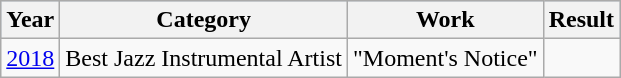<table class="wikitable sortable">
<tr style="background:#b0c4de; text-align:center;">
<th>Year</th>
<th>Category</th>
<th>Work</th>
<th>Result</th>
</tr>
<tr>
<td><a href='#'>2018</a></td>
<td>Best Jazz Instrumental Artist</td>
<td>"Moment's Notice"</td>
<td></td>
</tr>
</table>
